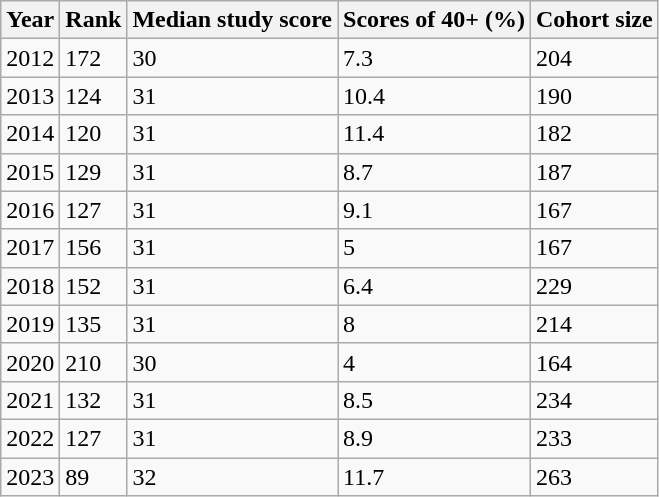<table class="wikitable">
<tr>
<th>Year</th>
<th>Rank</th>
<th>Median study score</th>
<th>Scores of 40+ (%)</th>
<th>Cohort size</th>
</tr>
<tr>
<td>2012</td>
<td>172</td>
<td>30</td>
<td>7.3</td>
<td>204</td>
</tr>
<tr>
<td>2013</td>
<td>124</td>
<td>31</td>
<td>10.4</td>
<td>190</td>
</tr>
<tr>
<td>2014</td>
<td>120</td>
<td>31</td>
<td>11.4</td>
<td>182</td>
</tr>
<tr>
<td>2015</td>
<td>129</td>
<td>31</td>
<td>8.7</td>
<td>187</td>
</tr>
<tr>
<td>2016</td>
<td>127</td>
<td>31</td>
<td>9.1</td>
<td>167</td>
</tr>
<tr>
<td>2017</td>
<td>156</td>
<td>31</td>
<td>5</td>
<td>167</td>
</tr>
<tr>
<td>2018</td>
<td>152</td>
<td>31</td>
<td>6.4</td>
<td>229</td>
</tr>
<tr>
<td>2019</td>
<td>135</td>
<td>31</td>
<td>8</td>
<td>214</td>
</tr>
<tr>
<td>2020</td>
<td>210</td>
<td>30</td>
<td>4</td>
<td>164</td>
</tr>
<tr>
<td>2021</td>
<td>132</td>
<td>31</td>
<td>8.5</td>
<td>234</td>
</tr>
<tr>
<td>2022</td>
<td>127</td>
<td>31</td>
<td>8.9</td>
<td>233</td>
</tr>
<tr>
<td>2023</td>
<td>89</td>
<td>32</td>
<td>11.7</td>
<td>263</td>
</tr>
</table>
